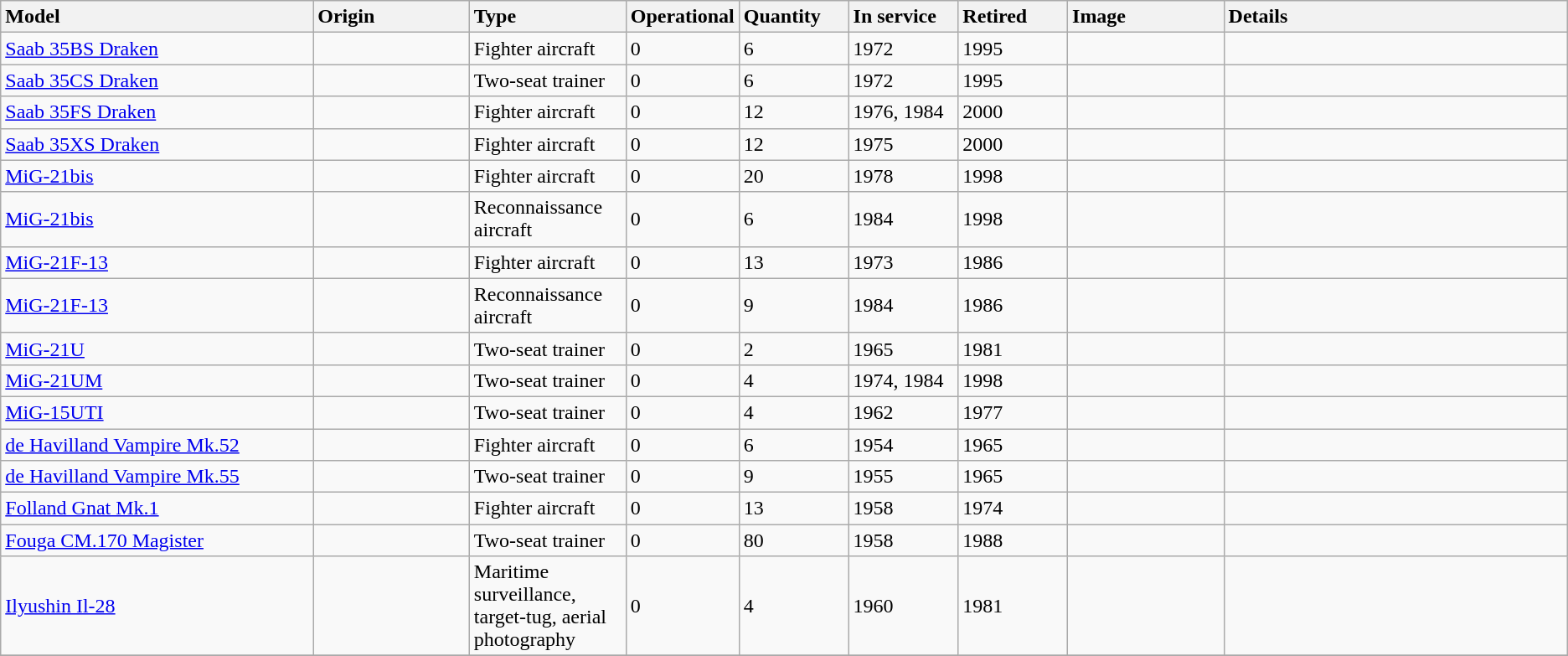<table class="wikitable sortable">
<tr>
<th style="text-align: left; width:20%;">Model</th>
<th style="text-align: left; width:10%;">Origin</th>
<th style="text-align: left; width:10%;">Type</th>
<th style="text-align: left; width:7%;">Operational</th>
<th style="text-align: left; width:7%;">Quantity</th>
<th style="text-align: left; width:7%;">In service</th>
<th style="text-align: left; width:7%;">Retired</th>
<th style="text-align: left; width:10%;">Image</th>
<th style="text-align: left; width:35%;">Details</th>
</tr>
<tr>
<td><a href='#'>Saab 35BS Draken</a></td>
<td></td>
<td>Fighter aircraft</td>
<td>0</td>
<td>6</td>
<td>1972</td>
<td>1995</td>
<td></td>
<td></td>
</tr>
<tr>
<td><a href='#'>Saab 35CS Draken</a></td>
<td></td>
<td>Two-seat trainer</td>
<td>0</td>
<td>6</td>
<td>1972</td>
<td>1995</td>
<td></td>
<td></td>
</tr>
<tr>
<td><a href='#'>Saab 35FS Draken</a></td>
<td></td>
<td>Fighter aircraft</td>
<td>0</td>
<td>12</td>
<td>1976, 1984</td>
<td>2000</td>
<td></td>
<td></td>
</tr>
<tr>
<td><a href='#'>Saab 35XS Draken</a></td>
<td></td>
<td>Fighter aircraft</td>
<td>0</td>
<td>12</td>
<td>1975</td>
<td>2000</td>
<td></td>
<td></td>
</tr>
<tr>
<td><a href='#'>MiG-21bis</a></td>
<td></td>
<td>Fighter aircraft</td>
<td>0</td>
<td>20</td>
<td>1978</td>
<td>1998</td>
<td></td>
<td></td>
</tr>
<tr>
<td><a href='#'>MiG-21bis</a></td>
<td></td>
<td>Reconnaissance aircraft</td>
<td>0</td>
<td>6</td>
<td>1984</td>
<td>1998</td>
<td></td>
<td></td>
</tr>
<tr>
<td><a href='#'>MiG-21F-13</a></td>
<td></td>
<td>Fighter aircraft</td>
<td>0</td>
<td>13</td>
<td>1973</td>
<td>1986</td>
<td></td>
<td></td>
</tr>
<tr>
<td><a href='#'>MiG-21F-13</a></td>
<td></td>
<td>Reconnaissance aircraft</td>
<td>0</td>
<td>9</td>
<td>1984</td>
<td>1986</td>
<td></td>
<td></td>
</tr>
<tr>
<td><a href='#'>MiG-21U</a></td>
<td></td>
<td>Two-seat trainer</td>
<td>0</td>
<td>2</td>
<td>1965</td>
<td>1981</td>
<td></td>
<td></td>
</tr>
<tr>
<td><a href='#'>MiG-21UM</a></td>
<td></td>
<td>Two-seat trainer</td>
<td>0</td>
<td>4</td>
<td>1974, 1984</td>
<td>1998</td>
<td></td>
<td></td>
</tr>
<tr>
<td><a href='#'>MiG-15UTI</a></td>
<td></td>
<td>Two-seat trainer</td>
<td>0</td>
<td>4</td>
<td>1962</td>
<td>1977</td>
<td></td>
<td></td>
</tr>
<tr>
<td><a href='#'>de Havilland Vampire Mk.52</a></td>
<td></td>
<td>Fighter aircraft</td>
<td>0</td>
<td>6</td>
<td>1954</td>
<td>1965</td>
<td></td>
<td></td>
</tr>
<tr>
<td><a href='#'>de Havilland Vampire Mk.55</a></td>
<td></td>
<td>Two-seat trainer</td>
<td>0</td>
<td>9</td>
<td>1955</td>
<td>1965</td>
<td></td>
<td></td>
</tr>
<tr>
<td><a href='#'>Folland Gnat Mk.1</a></td>
<td></td>
<td>Fighter aircraft</td>
<td>0</td>
<td>13</td>
<td>1958</td>
<td>1974</td>
<td></td>
<td></td>
</tr>
<tr>
<td><a href='#'>Fouga CM.170 Magister</a></td>
<td></td>
<td>Two-seat trainer</td>
<td>0</td>
<td>80</td>
<td>1958</td>
<td>1988</td>
<td></td>
<td></td>
</tr>
<tr>
<td><a href='#'>Ilyushin Il-28</a></td>
<td></td>
<td>Maritime surveillance, target-tug, aerial photography</td>
<td>0</td>
<td>4</td>
<td>1960</td>
<td>1981</td>
<td></td>
<td></td>
</tr>
<tr>
</tr>
</table>
